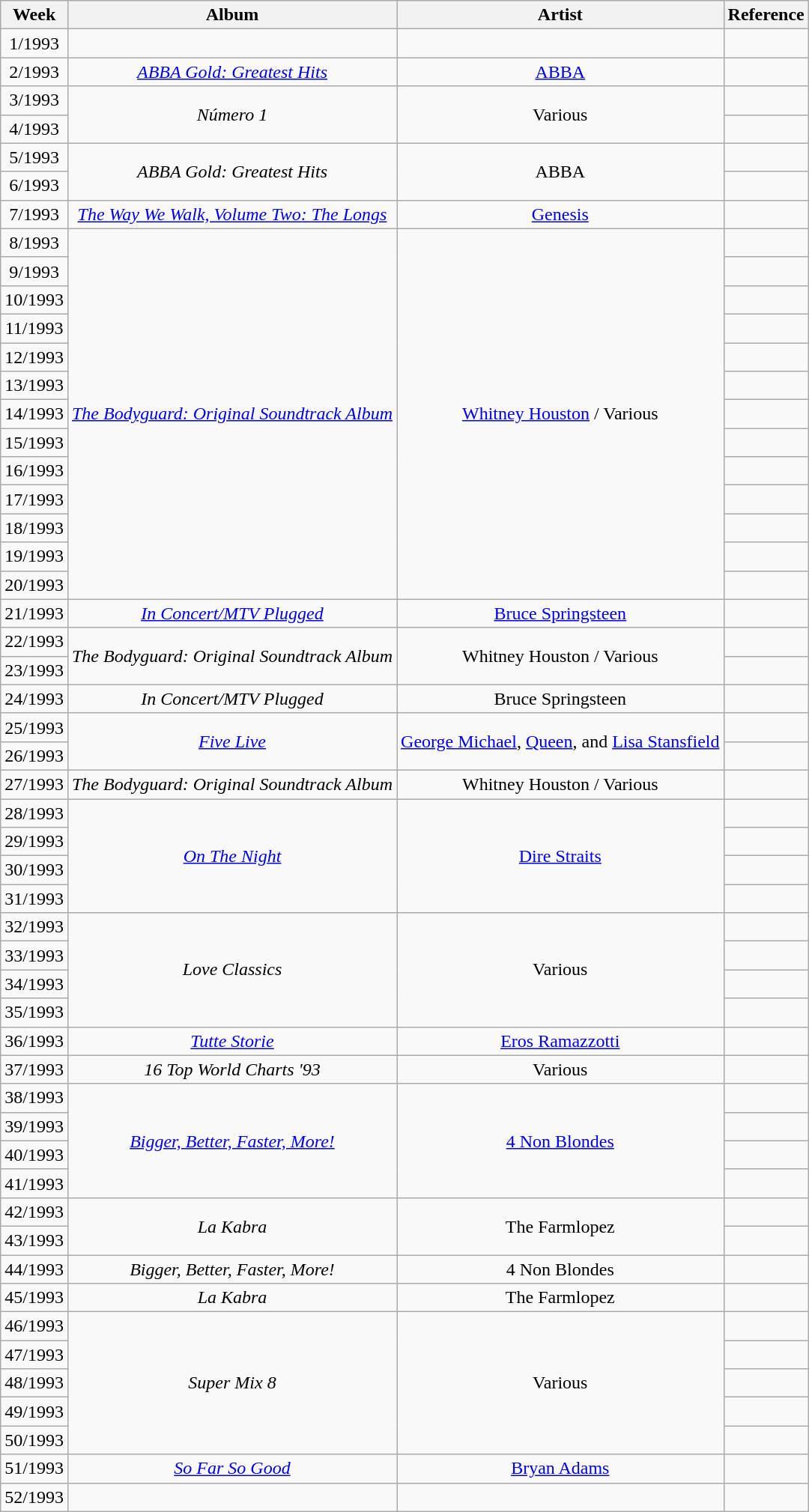<table class="wikitable" style="text-align:center">
<tr>
<th>Week</th>
<th>Album</th>
<th>Artist</th>
<th>Reference</th>
</tr>
<tr>
<td>1/1993</td>
<td></td>
<td></td>
<td></td>
</tr>
<tr>
<td>2/1993</td>
<td><em><a href='#'>ABBA Gold: Greatest Hits</a></em></td>
<td><a href='#'>ABBA</a></td>
<td></td>
</tr>
<tr>
<td>3/1993</td>
<td rowspan="2"><em>Número 1</em></td>
<td rowspan="2">Various</td>
<td></td>
</tr>
<tr>
<td>4/1993</td>
<td></td>
</tr>
<tr>
<td>5/1993</td>
<td rowspan="2"><em>ABBA Gold: Greatest Hits</em></td>
<td rowspan="2">ABBA</td>
<td></td>
</tr>
<tr>
<td>6/1993</td>
<td></td>
</tr>
<tr>
<td>7/1993</td>
<td><em><a href='#'>The Way We Walk, Volume Two: The Longs</a></em></td>
<td><a href='#'>Genesis</a></td>
<td></td>
</tr>
<tr>
<td>8/1993</td>
<td rowspan="13"><a href='#'><em>The Bodyguard: Original Soundtrack Album</em></a></td>
<td rowspan="13"><a href='#'>Whitney Houston</a> / Various</td>
<td></td>
</tr>
<tr>
<td>9/1993</td>
<td></td>
</tr>
<tr>
<td>10/1993</td>
<td></td>
</tr>
<tr>
<td>11/1993</td>
<td></td>
</tr>
<tr>
<td>12/1993</td>
<td></td>
</tr>
<tr>
<td>13/1993</td>
<td></td>
</tr>
<tr>
<td>14/1993</td>
<td></td>
</tr>
<tr>
<td>15/1993</td>
<td></td>
</tr>
<tr>
<td>16/1993</td>
<td></td>
</tr>
<tr>
<td>17/1993</td>
<td></td>
</tr>
<tr>
<td>18/1993</td>
<td></td>
</tr>
<tr>
<td>19/1993</td>
<td></td>
</tr>
<tr>
<td>20/1993</td>
<td></td>
</tr>
<tr>
<td>21/1993</td>
<td><em><a href='#'>In Concert/MTV Plugged</a></em></td>
<td><a href='#'>Bruce Springsteen</a></td>
<td></td>
</tr>
<tr>
<td>22/1993</td>
<td rowspan="2"><em>The Bodyguard: Original Soundtrack Album</em></td>
<td rowspan="2">Whitney Houston / Various</td>
<td></td>
</tr>
<tr>
<td>23/1993</td>
<td></td>
</tr>
<tr>
<td>24/1993</td>
<td><em>In Concert/MTV Plugged</em></td>
<td>Bruce Springsteen</td>
<td></td>
</tr>
<tr>
<td>25/1993</td>
<td rowspan="2"><a href='#'><em>Five Live</em></a></td>
<td rowspan="2"><a href='#'>George Michael</a>, <a href='#'>Queen</a>, and <a href='#'>Lisa Stansfield</a></td>
<td></td>
</tr>
<tr>
<td>26/1993</td>
<td></td>
</tr>
<tr>
<td>27/1993</td>
<td><em>The Bodyguard: Original Soundtrack Album</em></td>
<td>Whitney Houston / Various</td>
<td></td>
</tr>
<tr>
<td>28/1993</td>
<td rowspan="4"><em><a href='#'>On The Night</a></em></td>
<td rowspan="4"><a href='#'>Dire Straits</a></td>
<td></td>
</tr>
<tr>
<td>29/1993</td>
<td></td>
</tr>
<tr>
<td>30/1993</td>
<td></td>
</tr>
<tr>
<td>31/1993</td>
<td></td>
</tr>
<tr>
<td>32/1993</td>
<td rowspan="4"><em>Love Classics</em></td>
<td rowspan="4">Various</td>
<td></td>
</tr>
<tr>
<td>33/1993</td>
<td></td>
</tr>
<tr>
<td>34/1993</td>
<td></td>
</tr>
<tr>
<td>35/1993</td>
<td></td>
</tr>
<tr>
<td>36/1993</td>
<td><a href='#'><em>Tutte Storie</em></a></td>
<td><a href='#'>Eros Ramazzotti</a></td>
<td></td>
</tr>
<tr>
<td>37/1993</td>
<td><em>16 Top World Charts '93</em></td>
<td>Various</td>
<td></td>
</tr>
<tr>
<td>38/1993</td>
<td rowspan="4"><em><a href='#'>Bigger, Better, Faster, More!</a></em></td>
<td rowspan="4"><a href='#'>4 Non Blondes</a></td>
<td></td>
</tr>
<tr>
<td>39/1993</td>
<td></td>
</tr>
<tr>
<td>40/1993</td>
<td></td>
</tr>
<tr>
<td>41/1993</td>
<td></td>
</tr>
<tr>
<td>42/1993</td>
<td rowspan="2"><em>La Kabra</em></td>
<td rowspan="2">The Farmlopez</td>
<td></td>
</tr>
<tr>
<td>43/1993</td>
<td></td>
</tr>
<tr>
<td>44/1993</td>
<td><em>Bigger, Better, Faster, More!</em></td>
<td>4 Non Blondes</td>
<td></td>
</tr>
<tr>
<td>45/1993</td>
<td><em>La Kabra</em></td>
<td>The Farmlopez</td>
<td></td>
</tr>
<tr>
<td>46/1993</td>
<td rowspan="5"><em>Super Mix 8</em></td>
<td rowspan="5">Various</td>
<td></td>
</tr>
<tr>
<td>47/1993</td>
<td></td>
</tr>
<tr>
<td>48/1993</td>
<td></td>
</tr>
<tr>
<td>49/1993</td>
<td></td>
</tr>
<tr>
<td>50/1993</td>
<td></td>
</tr>
<tr>
<td>51/1993</td>
<td><em><a href='#'>So Far So Good</a></em></td>
<td><a href='#'>Bryan Adams</a></td>
<td></td>
</tr>
<tr>
<td>52/1993</td>
<td></td>
<td></td>
<td></td>
</tr>
</table>
